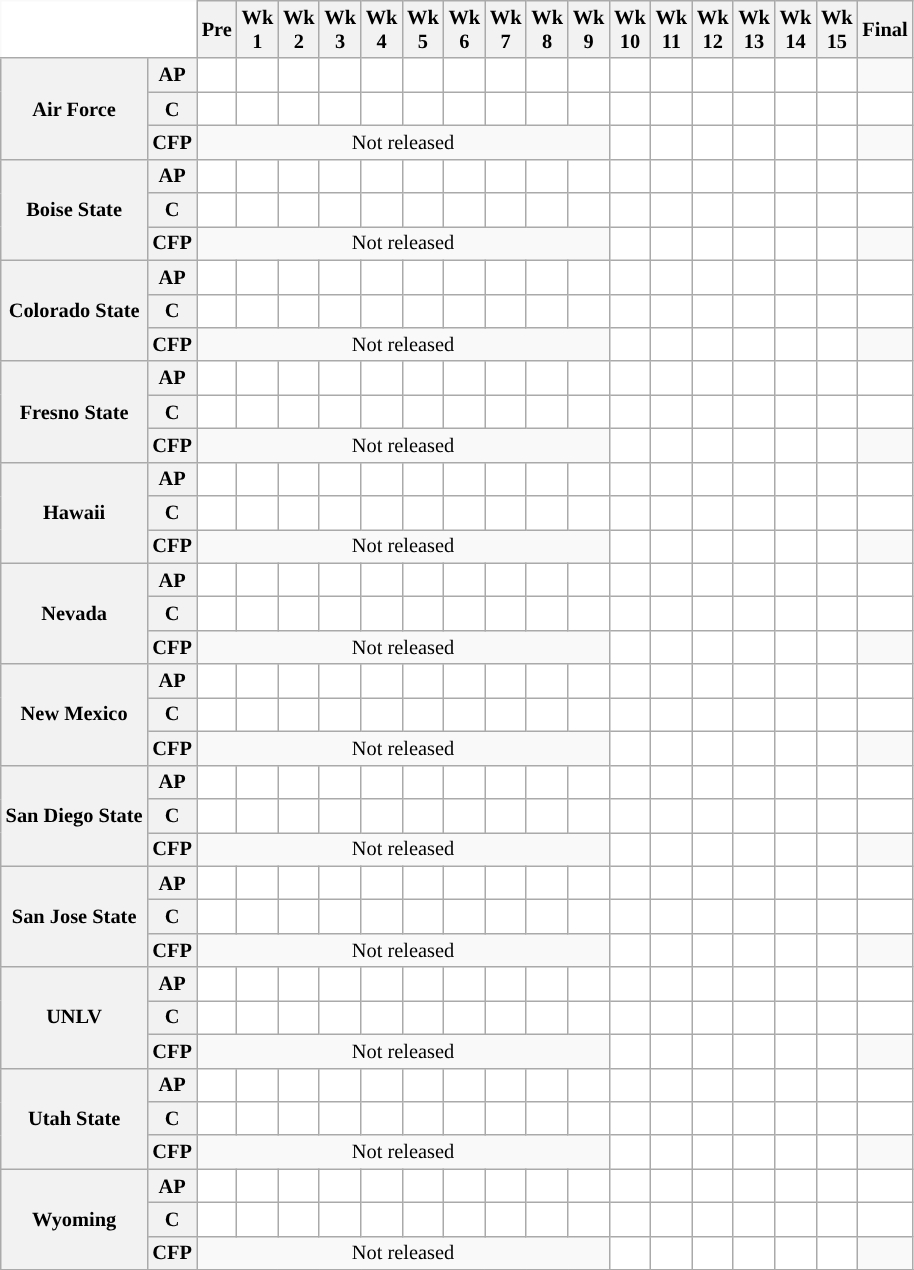<table class="wikitable" style="white-space:nowrap;font-size:85%;">
<tr>
<th colspan=2 style="background:white; border-top-style:hidden; border-left-style:hidden;"> </th>
<th>Pre</th>
<th>Wk<br>1</th>
<th>Wk<br>2</th>
<th>Wk<br>3</th>
<th>Wk<br>4</th>
<th>Wk<br>5</th>
<th>Wk<br>6</th>
<th>Wk<br>7</th>
<th>Wk<br>8</th>
<th>Wk<br>9</th>
<th>Wk<br>10</th>
<th>Wk<br>11</th>
<th>Wk<br>12</th>
<th>Wk<br>13</th>
<th>Wk<br>14</th>
<th>Wk<br>15</th>
<th>Final</th>
</tr>
<tr style="text-align:center;">
<th rowspan="3">Air Force</th>
<th>AP</th>
<td style="background:#FFF;"></td>
<td style="background:#FFF;"></td>
<td style="background:#FFF;"></td>
<td style="background:#FFF;"></td>
<td style="background:#FFF;"></td>
<td style="background:#FFF;"></td>
<td style="background:#FFF;"></td>
<td style="background:#FFF;"></td>
<td style="background:#FFF;"></td>
<td style="background:#FFF;"></td>
<td style="background:#FFF;"></td>
<td style="background:#FFF;"></td>
<td style="background:#FFF;"></td>
<td style="background:#FFF;"></td>
<td style="background:#FFF;"></td>
<td style="background:#FFF;"></td>
</tr>
<tr style="text-align:center;">
<th>C</th>
<td style="background:#FFF;"></td>
<td style="background:#FFF;"></td>
<td style="background:#FFF;"></td>
<td style="background:#FFF;"></td>
<td style="background:#FFF;"></td>
<td style="background:#FFF;"></td>
<td style="background:#FFF;"></td>
<td style="background:#FFF;"></td>
<td style="background:#FFF;"></td>
<td style="background:#FFF;"></td>
<td style="background:#FFF;"></td>
<td style="background:#FFF;"></td>
<td style="background:#FFF;"></td>
<td style="background:#FFF;"></td>
<td style="background:#FFF;"></td>
<td style="background:#FFF;"></td>
<td style="background:#FFF;"></td>
</tr>
<tr style="text-align:center;">
<th>CFP</th>
<td colspan="10" style="text-align:center;">Not released</td>
<td style="background:#FFF;"></td>
<td style="background:#FFF;"></td>
<td style="background:#FFF;"></td>
<td style="background:#FFF;"></td>
<td style="background:#FFF;"></td>
<td style="background:#FFF;"></td>
<td style="text-align:center;"></td>
</tr>
<tr style="text-align:center;">
<th rowspan="3">Boise State</th>
<th>AP</th>
<td style="background:#FFF;"></td>
<td style="background:#FFF;"></td>
<td style="background:#FFF;"></td>
<td style="background:#FFF;"></td>
<td style="background:#FFF;"></td>
<td style="background:#FFF;"></td>
<td style="background:#FFF;"></td>
<td style="background:#FFF;"></td>
<td style="background:#FFF;"></td>
<td style="background:#FFF;"></td>
<td style="background:#FFF;"></td>
<td style="background:#FFF;"></td>
<td style="background:#FFF;"></td>
<td style="background:#FFF;"></td>
<td style="background:#FFF;"></td>
<td style="background:#FFF;"></td>
<td style="background:#FFF;"></td>
</tr>
<tr style="text-align:center;">
<th>C</th>
<td style="background:#FFF;"></td>
<td style="background:#FFF;"></td>
<td style="background:#FFF;"></td>
<td style="background:#FFF;"></td>
<td style="background:#FFF;"></td>
<td style="background:#FFF;"></td>
<td style="background:#FFF;"></td>
<td style="background:#FFF;"></td>
<td style="background:#FFF;"></td>
<td style="background:#FFF;"></td>
<td style="background:#FFF;"></td>
<td style="background:#FFF;"></td>
<td style="background:#FFF;"></td>
<td style="background:#FFF;"></td>
<td style="background:#FFF;"></td>
<td style="background:#FFF;"></td>
<td style="background:#FFF;"></td>
</tr>
<tr style="text-align:center;">
<th>CFP</th>
<td colspan="10" style="text-align:center;">Not released</td>
<td style="background:#FFF;"></td>
<td style="background:#FFF;"></td>
<td style="background:#FFF;"></td>
<td style="background:#FFF;"></td>
<td style="background:#FFF;"></td>
<td style="background:#FFF;"></td>
<td style="text-align:center;"></td>
</tr>
<tr style="text-align:center;">
<th rowspan="3">Colorado State</th>
<th>AP</th>
<td style="background:#FFF;"></td>
<td style="background:#FFF;"></td>
<td style="background:#FFF;"></td>
<td style="background:#FFF;"></td>
<td style="background:#FFF;"></td>
<td style="background:#FFF;"></td>
<td style="background:#FFF;"></td>
<td style="background:#FFF;"></td>
<td style="background:#FFF;"></td>
<td style="background:#FFF;"></td>
<td style="background:#FFF;"></td>
<td style="background:#FFF;"></td>
<td style="background:#FFF;"></td>
<td style="background:#FFF;"></td>
<td style="background:#FFF;"></td>
<td style="background:#FFF;"></td>
<td style="background:#FFF;"></td>
</tr>
<tr style="text-align:center;">
<th>C</th>
<td style="background:#FFF;"></td>
<td style="background:#FFF;"></td>
<td style="background:#FFF;"></td>
<td style="background:#FFF;"></td>
<td style="background:#FFF;"></td>
<td style="background:#FFF;"></td>
<td style="background:#FFF;"></td>
<td style="background:#FFF;"></td>
<td style="background:#FFF;"></td>
<td style="background:#FFF;"></td>
<td style="background:#FFF;"></td>
<td style="background:#FFF;"></td>
<td style="background:#FFF;"></td>
<td style="background:#FFF;"></td>
<td style="background:#FFF;"></td>
<td style="background:#FFF;"></td>
<td style="background:#FFF;"></td>
</tr>
<tr style="text-align:center;">
<th>CFP</th>
<td colspan="10" style="text-align:center;">Not released</td>
<td style="background:#FFF;"></td>
<td style="background:#FFF;"></td>
<td style="background:#FFF;"></td>
<td style="background:#FFF;"></td>
<td style="background:#FFF;"></td>
<td style="background:#FFF;"></td>
<td style="text-align:center;"></td>
</tr>
<tr style="text-align:center;">
<th rowspan="3">Fresno State</th>
<th>AP</th>
<td style="background:#FFF;"></td>
<td style="background:#FFF;"></td>
<td style="background:#FFF;"></td>
<td style="background:#FFF;"></td>
<td style="background:#FFF;"></td>
<td style="background:#FFF;"></td>
<td style="background:#FFF;"></td>
<td style="background:#FFF;"></td>
<td style="background:#FFF;"></td>
<td style="background:#FFF;"></td>
<td style="background:#FFF;"></td>
<td style="background:#FFF;"></td>
<td style="background:#FFF;"></td>
<td style="background:#FFF;"></td>
<td style="background:#FFF;"></td>
<td style="background:#FFF;"></td>
<td style="background:#FFF;"></td>
</tr>
<tr style="text-align:center;">
<th>C</th>
<td style="background:#FFF;"></td>
<td style="background:#FFF;"></td>
<td style="background:#FFF;"></td>
<td style="background:#FFF;"></td>
<td style="background:#FFF;"></td>
<td style="background:#FFF;"></td>
<td style="background:#FFF;"></td>
<td style="background:#FFF;"></td>
<td style="background:#FFF;"></td>
<td style="background:#FFF;"></td>
<td style="background:#FFF;"></td>
<td style="background:#FFF;"></td>
<td style="background:#FFF;"></td>
<td style="background:#FFF;"></td>
<td style="background:#FFF;"></td>
<td style="background:#FFF;"></td>
<td style="background:#FFF;"></td>
</tr>
<tr style="text-align:center;">
<th>CFP</th>
<td colspan="10" style="text-align:center;">Not released</td>
<td style="background:#FFF;"></td>
<td style="background:#FFF;"></td>
<td style="background:#FFF;"></td>
<td style="background:#FFF;"></td>
<td style="background:#FFF;"></td>
<td style="background:#FFF;"></td>
<td style="text-align:center;"></td>
</tr>
<tr style="text-align:center;">
<th rowspan="3">Hawaii</th>
<th>AP</th>
<td style="background:#FFF;"></td>
<td style="background:#FFF;"></td>
<td style="background:#FFF;"></td>
<td style="background:#FFF;"></td>
<td style="background:#FFF;"></td>
<td style="background:#FFF;"></td>
<td style="background:#FFF;"></td>
<td style="background:#FFF;"></td>
<td style="background:#FFF;"></td>
<td style="background:#FFF;"></td>
<td style="background:#FFF;"></td>
<td style="background:#FFF;"></td>
<td style="background:#FFF;"></td>
<td style="background:#FFF;"></td>
<td style="background:#FFF;"></td>
<td style="background:#FFF;"></td>
<td style="background:#FFF;"></td>
</tr>
<tr style="text-align:center;">
<th>C</th>
<td style="background:#FFF;"></td>
<td style="background:#FFF;"></td>
<td style="background:#FFF;"></td>
<td style="background:#FFF;"></td>
<td style="background:#FFF;"></td>
<td style="background:#FFF;"></td>
<td style="background:#FFF;"></td>
<td style="background:#FFF;"></td>
<td style="background:#FFF;"></td>
<td style="background:#FFF;"></td>
<td style="background:#FFF;"></td>
<td style="background:#FFF;"></td>
<td style="background:#FFF;"></td>
<td style="background:#FFF;"></td>
<td style="background:#FFF;"></td>
<td style="background:#FFF;"></td>
<td style="background:#FFF;"></td>
</tr>
<tr style="text-align:center;">
<th>CFP</th>
<td colspan="10" style="text-align:center;">Not released</td>
<td style="background:#FFF;"></td>
<td style="background:#FFF;"></td>
<td style="background:#FFF;"></td>
<td style="background:#FFF;"></td>
<td style="background:#FFF;"></td>
<td style="background:#FFF;"></td>
<td style="text-align:center;"></td>
</tr>
<tr style="text-align:center;">
<th rowspan="3">Nevada</th>
<th>AP</th>
<td style="background:#FFF;"></td>
<td style="background:#FFF;"></td>
<td style="background:#FFF;"></td>
<td style="background:#FFF;"></td>
<td style="background:#FFF;"></td>
<td style="background:#FFF;"></td>
<td style="background:#FFF;"></td>
<td style="background:#FFF;"></td>
<td style="background:#FFF;"></td>
<td style="background:#FFF;"></td>
<td style="background:#FFF;"></td>
<td style="background:#FFF;"></td>
<td style="background:#FFF;"></td>
<td style="background:#FFF;"></td>
<td style="background:#FFF;"></td>
<td style="background:#FFF;"></td>
<td style="background:#FFF;"></td>
</tr>
<tr style="text-align:center;">
<th>C</th>
<td style="background:#FFF;"></td>
<td style="background:#FFF;"></td>
<td style="background:#FFF;"></td>
<td style="background:#FFF;"></td>
<td style="background:#FFF;"></td>
<td style="background:#FFF;"></td>
<td style="background:#FFF;"></td>
<td style="background:#FFF;"></td>
<td style="background:#FFF;"></td>
<td style="background:#FFF;"></td>
<td style="background:#FFF;"></td>
<td style="background:#FFF;"></td>
<td style="background:#FFF;"></td>
<td style="background:#FFF;"></td>
<td style="background:#FFF;"></td>
<td style="background:#FFF;"></td>
<td style="background:#FFF;"></td>
</tr>
<tr style="text-align:center;">
<th>CFP</th>
<td colspan="10" style="text-align:center;">Not released</td>
<td style="background:#FFF;"></td>
<td style="background:#FFF;"></td>
<td style="background:#FFF;"></td>
<td style="background:#FFF;"></td>
<td style="background:#FFF;"></td>
<td style="background:#FFF;"></td>
<td style="text-align:center;"></td>
</tr>
<tr style="text-align:center;">
<th rowspan="3">New Mexico</th>
<th>AP</th>
<td style="background:#FFF;"></td>
<td style="background:#FFF;"></td>
<td style="background:#FFF;"></td>
<td style="background:#FFF;"></td>
<td style="background:#FFF;"></td>
<td style="background:#FFF;"></td>
<td style="background:#FFF;"></td>
<td style="background:#FFF;"></td>
<td style="background:#FFF;"></td>
<td style="background:#FFF;"></td>
<td style="background:#FFF;"></td>
<td style="background:#FFF;"></td>
<td style="background:#FFF;"></td>
<td style="background:#FFF;"></td>
<td style="background:#FFF;"></td>
<td style="background:#FFF;"></td>
<td style="background:#FFF;"></td>
</tr>
<tr style="text-align:center;">
<th>C</th>
<td style="background:#FFF;"></td>
<td style="background:#FFF;"></td>
<td style="background:#FFF;"></td>
<td style="background:#FFF;"></td>
<td style="background:#FFF;"></td>
<td style="background:#FFF;"></td>
<td style="background:#FFF;"></td>
<td style="background:#FFF;"></td>
<td style="background:#FFF;"></td>
<td style="background:#FFF;"></td>
<td style="background:#FFF;"></td>
<td style="background:#FFF;"></td>
<td style="background:#FFF;"></td>
<td style="background:#FFF;"></td>
<td style="background:#FFF;"></td>
<td style="background:#FFF;"></td>
<td style="background:#FFF;"></td>
</tr>
<tr style="text-align:center;">
<th>CFP</th>
<td colspan="10" style="text-align:center;">Not released</td>
<td style="background:#FFF;"></td>
<td style="background:#FFF;"></td>
<td style="background:#FFF;"></td>
<td style="background:#FFF;"></td>
<td style="background:#FFF;"></td>
<td style="background:#FFF;"></td>
<td style="text-align:center;"></td>
</tr>
<tr style="text-align:center;">
<th rowspan="3">San Diego State</th>
<th>AP</th>
<td style="background:#FFF;"></td>
<td style="background:#FFF;"></td>
<td style="background:#FFF;"></td>
<td style="background:#FFF;"></td>
<td style="background:#FFF;"></td>
<td style="background:#FFF;"></td>
<td style="background:#FFF;"></td>
<td style="background:#FFF;"></td>
<td style="background:#FFF;"></td>
<td style="background:#FFF;"></td>
<td style="background:#FFF;"></td>
<td style="background:#FFF;"></td>
<td style="background:#FFF;"></td>
<td style="background:#FFF;"></td>
<td style="background:#FFF;"></td>
<td style="background:#FFF;"></td>
<td style="background:#FFF;"></td>
</tr>
<tr style="text-align:center;">
<th>C</th>
<td style="background:#FFF;"></td>
<td style="background:#FFF;"></td>
<td style="background:#FFF;"></td>
<td style="background:#FFF;"></td>
<td style="background:#FFF;"></td>
<td style="background:#FFF;"></td>
<td style="background:#FFF;"></td>
<td style="background:#FFF;"></td>
<td style="background:#FFF;"></td>
<td style="background:#FFF;"></td>
<td style="background:#FFF;"></td>
<td style="background:#FFF;"></td>
<td style="background:#FFF;"></td>
<td style="background:#FFF;"></td>
<td style="background:#FFF;"></td>
<td style="background:#FFF;"></td>
<td style="background:#FFF;"></td>
</tr>
<tr style="text-align:center;">
<th>CFP</th>
<td colspan="10" style="text-align:center;">Not released</td>
<td style="background:#FFF;"></td>
<td style="background:#FFF;"></td>
<td style="background:#FFF;"></td>
<td style="background:#FFF;"></td>
<td style="background:#FFF;"></td>
<td style="background:#FFF;"></td>
<td style="text-align:center;"></td>
</tr>
<tr style="text-align:center;">
<th rowspan="3">San Jose State</th>
<th>AP</th>
<td style="background:#FFF;"></td>
<td style="background:#FFF;"></td>
<td style="background:#FFF;"></td>
<td style="background:#FFF;"></td>
<td style="background:#FFF;"></td>
<td style="background:#FFF;"></td>
<td style="background:#FFF;"></td>
<td style="background:#FFF;"></td>
<td style="background:#FFF;"></td>
<td style="background:#FFF;"></td>
<td style="background:#FFF;"></td>
<td style="background:#FFF;"></td>
<td style="background:#FFF;"></td>
<td style="background:#FFF;"></td>
<td style="background:#FFF;"></td>
<td style="background:#FFF;"></td>
<td style="background:#FFF;"></td>
</tr>
<tr style="text-align:center;">
<th>C</th>
<td style="background:#FFF;"></td>
<td style="background:#FFF;"></td>
<td style="background:#FFF;"></td>
<td style="background:#FFF;"></td>
<td style="background:#FFF;"></td>
<td style="background:#FFF;"></td>
<td style="background:#FFF;"></td>
<td style="background:#FFF;"></td>
<td style="background:#FFF;"></td>
<td style="background:#FFF;"></td>
<td style="background:#FFF;"></td>
<td style="background:#FFF;"></td>
<td style="background:#FFF;"></td>
<td style="background:#FFF;"></td>
<td style="background:#FFF;"></td>
<td style="background:#FFF;"></td>
<td style="background:#FFF;"></td>
</tr>
<tr style="text-align:center;">
<th>CFP</th>
<td colspan="10" style="text-align:center;">Not released</td>
<td style="background:#FFF;"></td>
<td style="background:#FFF;"></td>
<td style="background:#FFF;"></td>
<td style="background:#FFF;"></td>
<td style="background:#FFF;"></td>
<td style="background:#FFF;"></td>
<td style="text-align:center;"></td>
</tr>
<tr style="text-align:center;">
<th rowspan="3">UNLV</th>
<th>AP</th>
<td style="background:#FFF;"></td>
<td style="background:#FFF;"></td>
<td style="background:#FFF;"></td>
<td style="background:#FFF;"></td>
<td style="background:#FFF;"></td>
<td style="background:#FFF;"></td>
<td style="background:#FFF;"></td>
<td style="background:#FFF;"></td>
<td style="background:#FFF;"></td>
<td style="background:#FFF;"></td>
<td style="background:#FFF;"></td>
<td style="background:#FFF;"></td>
<td style="background:#FFF;"></td>
<td style="background:#FFF;"></td>
<td style="background:#FFF;"></td>
<td style="background:#FFF;"></td>
<td style="background:#FFF;"></td>
</tr>
<tr style="text-align:center;">
<th>C</th>
<td style="background:#FFF;"></td>
<td style="background:#FFF;"></td>
<td style="background:#FFF;"></td>
<td style="background:#FFF;"></td>
<td style="background:#FFF;"></td>
<td style="background:#FFF;"></td>
<td style="background:#FFF;"></td>
<td style="background:#FFF;"></td>
<td style="background:#FFF;"></td>
<td style="background:#FFF;"></td>
<td style="background:#FFF;"></td>
<td style="background:#FFF;"></td>
<td style="background:#FFF;"></td>
<td style="background:#FFF;"></td>
<td style="background:#FFF;"></td>
<td style="background:#FFF;"></td>
<td style="background:#FFF;"></td>
</tr>
<tr style="text-align:center;">
<th>CFP</th>
<td colspan="10" style="text-align:center;">Not released</td>
<td style="background:#FFF;"></td>
<td style="background:#FFF;"></td>
<td style="background:#FFF;"></td>
<td style="background:#FFF;"></td>
<td style="background:#FFF;"></td>
<td style="background:#FFF;"></td>
<td style="text-align:center;"></td>
</tr>
<tr style="text-align:center;">
<th rowspan="3">Utah State</th>
<th>AP</th>
<td style="background:#FFF;"></td>
<td style="background:#FFF;"></td>
<td style="background:#FFF;"></td>
<td style="background:#FFF;"></td>
<td style="background:#FFF;"></td>
<td style="background:#FFF;"></td>
<td style="background:#FFF;"></td>
<td style="background:#FFF;"></td>
<td style="background:#FFF;"></td>
<td style="background:#FFF;"></td>
<td style="background:#FFF;"></td>
<td style="background:#FFF;"></td>
<td style="background:#FFF;"></td>
<td style="background:#FFF;"></td>
<td style="background:#FFF;"></td>
<td style="background:#FFF;"></td>
<td style="background:#FFF;"></td>
</tr>
<tr style="text-align:center;">
<th>C</th>
<td style="background:#FFF;"></td>
<td style="background:#FFF;"></td>
<td style="background:#FFF;"></td>
<td style="background:#FFF;"></td>
<td style="background:#FFF;"></td>
<td style="background:#FFF;"></td>
<td style="background:#FFF;"></td>
<td style="background:#FFF;"></td>
<td style="background:#FFF;"></td>
<td style="background:#FFF;"></td>
<td style="background:#FFF;"></td>
<td style="background:#FFF;"></td>
<td style="background:#FFF;"></td>
<td style="background:#FFF;"></td>
<td style="background:#FFF;"></td>
<td style="background:#FFF;"></td>
<td style="background:#FFF;"></td>
</tr>
<tr style="text-align:center;">
<th>CFP</th>
<td colspan="10" style="text-align:center;">Not released</td>
<td style="background:#FFF;"></td>
<td style="background:#FFF;"></td>
<td style="background:#FFF;"></td>
<td style="background:#FFF;"></td>
<td style="background:#FFF;"></td>
<td style="background:#FFF;"></td>
<td style="text-align:center;"></td>
</tr>
<tr style="text-align:center;">
<th rowspan="3">Wyoming</th>
<th>AP</th>
<td style="background:#FFF;"></td>
<td style="background:#FFF;"></td>
<td style="background:#FFF;"></td>
<td style="background:#FFF;"></td>
<td style="background:#FFF;"></td>
<td style="background:#FFF;"></td>
<td style="background:#FFF;"></td>
<td style="background:#FFF;"></td>
<td style="background:#FFF;"></td>
<td style="background:#FFF;"></td>
<td style="background:#FFF;"></td>
<td style="background:#FFF;"></td>
<td style="background:#FFF;"></td>
<td style="background:#FFF;"></td>
<td style="background:#FFF;"></td>
<td style="background:#FFF;"></td>
<td style="background:#FFF;"></td>
</tr>
<tr style="text-align:center;">
<th>C</th>
<td style="background:#FFF;"></td>
<td style="background:#FFF;"></td>
<td style="background:#FFF;"></td>
<td style="background:#FFF;"></td>
<td style="background:#FFF;"></td>
<td style="background:#FFF;"></td>
<td style="background:#FFF;"></td>
<td style="background:#FFF;"></td>
<td style="background:#FFF;"></td>
<td style="background:#FFF;"></td>
<td style="background:#FFF;"></td>
<td style="background:#FFF;"></td>
<td style="background:#FFF;"></td>
<td style="background:#FFF;"></td>
<td style="background:#FFF;"></td>
<td style="background:#FFF;"></td>
<td style="background:#FFF;"></td>
</tr>
<tr style="text-align:center;">
<th>CFP</th>
<td colspan="10" style="text-align:center;">Not released</td>
<td style="background:#FFF;"></td>
<td style="background:#FFF;"></td>
<td style="background:#FFF;"></td>
<td style="background:#FFF;"></td>
<td style="background:#FFF;"></td>
<td style="background:#FFF;"></td>
<td style="text-align:center;"></td>
</tr>
<tr style="text-align:center;">
</tr>
</table>
